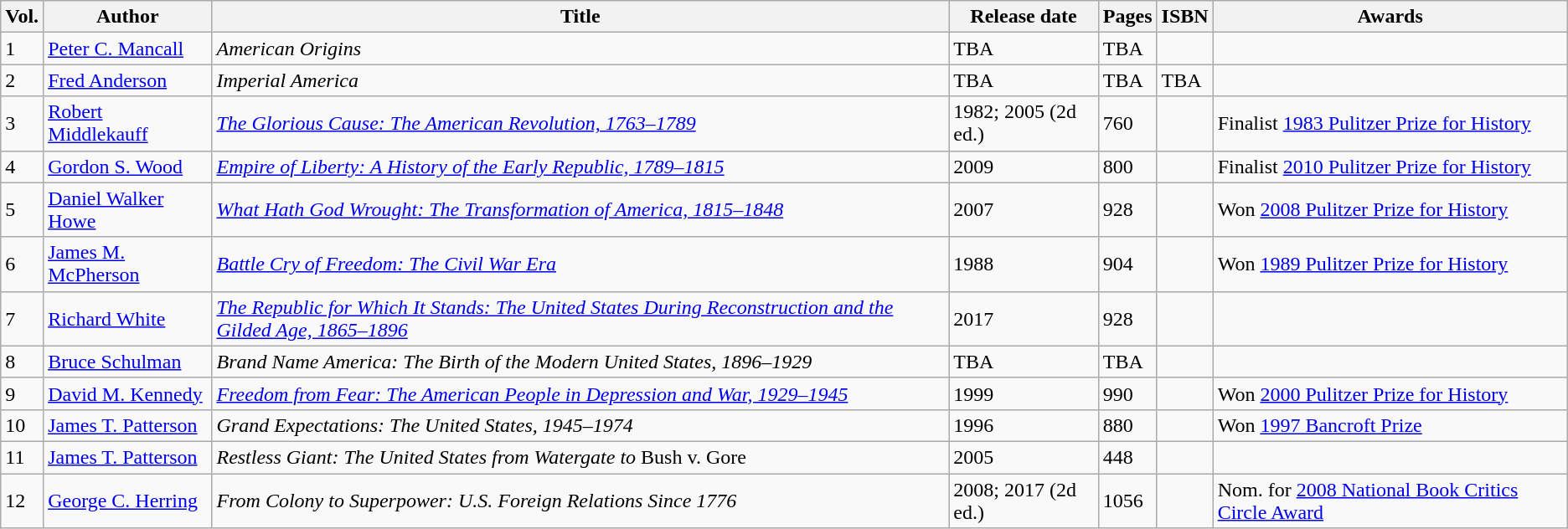<table class="wikitable">
<tr>
<th>Vol.</th>
<th>Author</th>
<th>Title</th>
<th>Release date</th>
<th>Pages</th>
<th>ISBN</th>
<th>Awards</th>
</tr>
<tr>
<td>1</td>
<td><a href='#'>Peter C. Mancall</a></td>
<td><em>American Origins</em></td>
<td>TBA</td>
<td>TBA</td>
<td></td>
<td></td>
</tr>
<tr>
<td>2</td>
<td><a href='#'>Fred Anderson</a></td>
<td><em>Imperial America</em></td>
<td>TBA</td>
<td>TBA</td>
<td>TBA</td>
<td></td>
</tr>
<tr>
<td>3</td>
<td><a href='#'>Robert Middlekauff</a></td>
<td><em><a href='#'>The Glorious Cause: The American Revolution, 1763–1789</a></em></td>
<td>1982; 2005 (2d ed.)</td>
<td>760</td>
<td></td>
<td>Finalist <a href='#'>1983 Pulitzer Prize for History</a></td>
</tr>
<tr>
<td>4</td>
<td><a href='#'>Gordon S. Wood</a></td>
<td><em><a href='#'>Empire of Liberty: A History of the Early Republic, 1789–1815</a></em></td>
<td>2009</td>
<td>800</td>
<td></td>
<td>Finalist <a href='#'>2010 Pulitzer Prize for History</a></td>
</tr>
<tr>
<td>5</td>
<td><a href='#'>Daniel Walker Howe</a></td>
<td><em><a href='#'>What Hath God Wrought: The Transformation of America, 1815–1848</a></em></td>
<td>2007</td>
<td>928</td>
<td></td>
<td>Won <a href='#'>2008 Pulitzer Prize for History</a></td>
</tr>
<tr>
<td>6</td>
<td><a href='#'>James M. McPherson</a></td>
<td><em><a href='#'>Battle Cry of Freedom: The Civil War Era</a></em></td>
<td>1988</td>
<td>904</td>
<td></td>
<td>Won <a href='#'>1989 Pulitzer Prize for History</a></td>
</tr>
<tr>
<td>7</td>
<td><a href='#'>Richard White</a></td>
<td><em><a href='#'>The Republic for Which It Stands: The United States During Reconstruction and the Gilded Age, 1865–1896</a></em></td>
<td>2017</td>
<td>928</td>
<td></td>
<td></td>
</tr>
<tr>
<td>8</td>
<td><a href='#'>Bruce Schulman</a></td>
<td><em>Brand Name America: The Birth of the Modern United States, 1896–1929</em></td>
<td>TBA</td>
<td>TBA</td>
<td></td>
<td></td>
</tr>
<tr>
<td>9</td>
<td><a href='#'>David M. Kennedy</a></td>
<td><em><a href='#'>Freedom from Fear: The American People in Depression and War, 1929–1945</a></em></td>
<td>1999</td>
<td>990</td>
<td></td>
<td>Won <a href='#'>2000 Pulitzer Prize for History</a></td>
</tr>
<tr>
<td>10</td>
<td><a href='#'>James T. Patterson</a></td>
<td><em>Grand Expectations: The United States, 1945–1974</em></td>
<td>1996</td>
<td>880</td>
<td></td>
<td>Won <a href='#'>1997 Bancroft Prize</a></td>
</tr>
<tr>
<td>11</td>
<td><a href='#'>James T. Patterson</a></td>
<td><em>Restless Giant: The United States from Watergate to</em> Bush v. Gore</td>
<td>2005</td>
<td>448</td>
<td></td>
<td></td>
</tr>
<tr>
<td>12</td>
<td><a href='#'>George C. Herring</a></td>
<td><em>From Colony to Superpower: U.S. Foreign Relations Since 1776</em></td>
<td>2008; 2017 (2d ed.)</td>
<td>1056</td>
<td></td>
<td>Nom. for <a href='#'>2008 National Book Critics Circle Award</a></td>
</tr>
</table>
